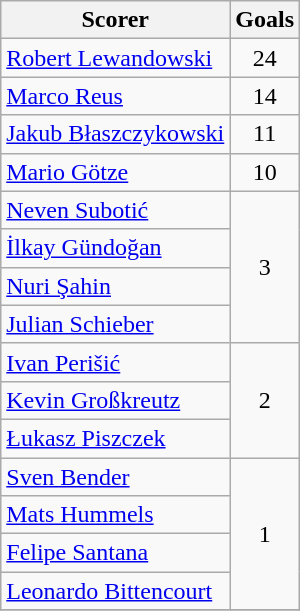<table class="wikitable">
<tr>
<th>Scorer</th>
<th>Goals</th>
</tr>
<tr>
<td> <a href='#'>Robert Lewandowski</a></td>
<td align=center>24</td>
</tr>
<tr>
<td> <a href='#'>Marco Reus</a></td>
<td align=center>14</td>
</tr>
<tr>
<td> <a href='#'>Jakub Błaszczykowski</a></td>
<td align=center>11</td>
</tr>
<tr>
<td> <a href='#'>Mario Götze</a></td>
<td align=center>10</td>
</tr>
<tr>
<td> <a href='#'>Neven Subotić</a></td>
<td rowspan="4" align=center>3</td>
</tr>
<tr>
<td> <a href='#'>İlkay Gündoğan</a></td>
</tr>
<tr>
<td> <a href='#'>Nuri Şahin</a></td>
</tr>
<tr>
<td> <a href='#'>Julian Schieber</a></td>
</tr>
<tr>
<td> <a href='#'>Ivan Perišić</a></td>
<td rowspan="3" align=center>2</td>
</tr>
<tr>
<td> <a href='#'>Kevin Großkreutz</a></td>
</tr>
<tr>
<td> <a href='#'>Łukasz Piszczek</a></td>
</tr>
<tr>
<td> <a href='#'>Sven Bender</a></td>
<td rowspan="4" align=center>1</td>
</tr>
<tr>
<td> <a href='#'>Mats Hummels</a></td>
</tr>
<tr>
<td> <a href='#'>Felipe Santana</a></td>
</tr>
<tr>
<td> <a href='#'>Leonardo Bittencourt</a></td>
</tr>
<tr>
</tr>
</table>
